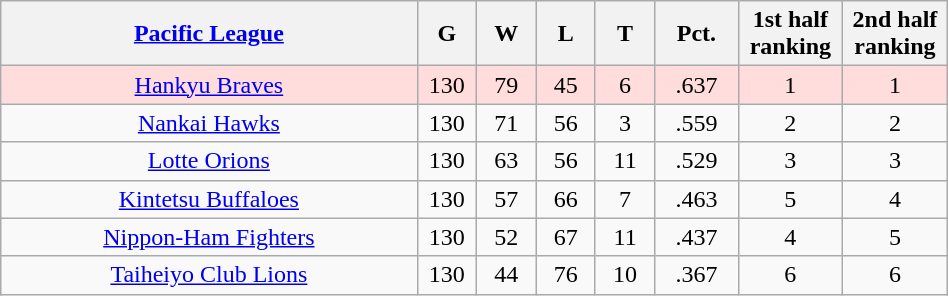<table class="wikitable"  style="width:50%; text-align:center;">
<tr>
<th style="width:35%;"><a href='#'>Pacific League</a></th>
<th style="width:5%;">G</th>
<th style="width:5%;">W</th>
<th style="width:5%;">L</th>
<th style="width:5%;">T</th>
<th style="width:7%;">Pct.</th>
<th style="width:5%;">1st half ranking</th>
<th style="width:5%;">2nd half ranking</th>
</tr>
<tr style="background:#fdd;">
<td><a href='#'>Hankyu Braves</a></td>
<td>130</td>
<td>79</td>
<td>45</td>
<td>6</td>
<td>.637</td>
<td>1</td>
<td>1</td>
</tr>
<tr align=center>
<td><a href='#'>Nankai Hawks</a></td>
<td>130</td>
<td>71</td>
<td>56</td>
<td>3</td>
<td>.559</td>
<td>2</td>
<td>2</td>
</tr>
<tr align=center>
<td><a href='#'>Lotte Orions</a></td>
<td>130</td>
<td>63</td>
<td>56</td>
<td>11</td>
<td>.529</td>
<td>3</td>
<td>3</td>
</tr>
<tr align=center>
<td><a href='#'>Kintetsu Buffaloes</a></td>
<td>130</td>
<td>57</td>
<td>66</td>
<td>7</td>
<td>.463</td>
<td>5</td>
<td>4</td>
</tr>
<tr align=center>
<td><a href='#'>Nippon-Ham Fighters</a></td>
<td>130</td>
<td>52</td>
<td>67</td>
<td>11</td>
<td>.437</td>
<td>4</td>
<td>5</td>
</tr>
<tr align=center>
<td><a href='#'>Taiheiyo Club Lions</a></td>
<td>130</td>
<td>44</td>
<td>76</td>
<td>10</td>
<td>.367</td>
<td>6</td>
<td>6</td>
</tr>
</table>
